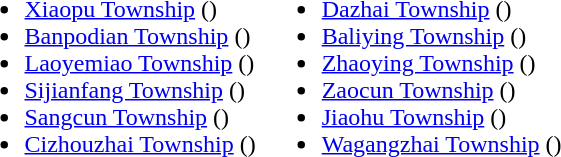<table>
<tr>
<td valign="top"><br><ul><li><a href='#'>Xiaopu Township</a> ()</li><li><a href='#'>Banpodian Township</a> ()</li><li><a href='#'>Laoyemiao Township</a> ()</li><li><a href='#'>Sijianfang Township</a> ()</li><li><a href='#'>Sangcun Township</a> ()</li><li><a href='#'>Cizhouzhai Township</a> ()</li></ul></td>
<td valign="top"><br><ul><li><a href='#'>Dazhai Township</a> ()</li><li><a href='#'>Baliying Township</a> ()</li><li><a href='#'>Zhaoying Township</a> ()</li><li><a href='#'>Zaocun Township</a> ()</li><li><a href='#'>Jiaohu Township</a> ()</li><li><a href='#'>Wagangzhai Township</a> ()</li></ul></td>
</tr>
</table>
